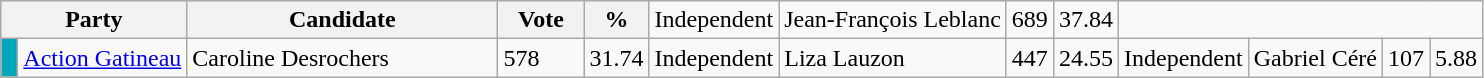<table class="wikitable">
<tr>
<th bgcolor="#DDDDFF" width="100px" colspan="2">Party</th>
<th bgcolor="#DDDDFF" width="200px">Candidate</th>
<th bgcolor="#DDDDFF" width="50px">Vote</th>
<th bgcolor="#DDDDFF" width="30px">%<br></th>
<td>Independent</td>
<td>Jean-François Leblanc</td>
<td>689</td>
<td>37.84</td>
</tr>
<tr>
<td bgcolor=#00a7ba> </td>
<td><a href='#'>Action Gatineau</a></td>
<td>Caroline Desrochers</td>
<td>578</td>
<td>31.74<br></td>
<td>Independent</td>
<td>Liza Lauzon</td>
<td>447</td>
<td>24.55<br></td>
<td>Independent</td>
<td>Gabriel Céré</td>
<td>107</td>
<td>5.88</td>
</tr>
</table>
